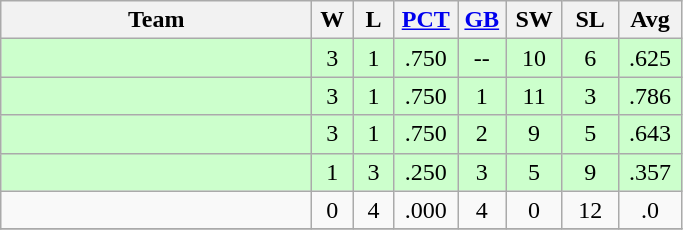<table class=wikitable style="text-align:center;">
<tr>
<th width=200px>Team</th>
<th width=20px>W</th>
<th width=20px>L</th>
<th width=35px><a href='#'>PCT</a></th>
<th width=25px><a href='#'>GB</a></th>
<th width=30px>SW</th>
<th width=30px>SL</th>
<th width=35px>Avg</th>
</tr>
<tr bgcolor="#CCFFCC">
<td align=left></td>
<td>3</td>
<td>1</td>
<td>.750</td>
<td>--</td>
<td>10</td>
<td>6</td>
<td>.625</td>
</tr>
<tr bgcolor="#CCFFCC">
<td align=left></td>
<td>3</td>
<td>1</td>
<td>.750</td>
<td>1</td>
<td>11</td>
<td>3</td>
<td>.786</td>
</tr>
<tr bgcolor="#CCFFCC">
<td align=left></td>
<td>3</td>
<td>1</td>
<td>.750</td>
<td>2</td>
<td>9</td>
<td>5</td>
<td>.643</td>
</tr>
<tr bgcolor="#CCFFCC">
<td align=left></td>
<td>1</td>
<td>3</td>
<td>.250</td>
<td>3</td>
<td>5</td>
<td>9</td>
<td>.357</td>
</tr>
<tr>
<td align=left></td>
<td>0</td>
<td>4</td>
<td>.000</td>
<td>4</td>
<td>0</td>
<td>12</td>
<td>.0</td>
</tr>
<tr>
</tr>
</table>
